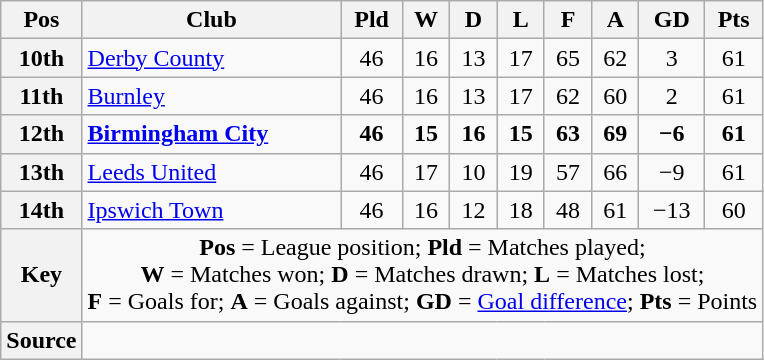<table class="wikitable" style="text-align:center;">
<tr>
<th scope="col">Pos</th>
<th scope="col">Club</th>
<th scope="col">Pld</th>
<th scope="col">W</th>
<th scope="col">D</th>
<th scope="col">L</th>
<th scope="col">F</th>
<th scope="col">A</th>
<th scope="col">GD</th>
<th scope="col">Pts</th>
</tr>
<tr>
<th scope="row">10th</th>
<td align="left"><a href='#'>Derby County</a></td>
<td>46</td>
<td>16</td>
<td>13</td>
<td>17</td>
<td>65</td>
<td>62</td>
<td>3</td>
<td>61</td>
</tr>
<tr>
<th scope="row">11th</th>
<td align="left"><a href='#'>Burnley</a></td>
<td>46</td>
<td>16</td>
<td>13</td>
<td>17</td>
<td>62</td>
<td>60</td>
<td>2</td>
<td>61</td>
</tr>
<tr style="font-weight: bold">
<th scope="row">12th</th>
<td align="left"><a href='#'>Birmingham City</a></td>
<td>46</td>
<td>15</td>
<td>16</td>
<td>15</td>
<td>63</td>
<td>69</td>
<td>−6</td>
<td>61</td>
</tr>
<tr>
<th scope="row">13th</th>
<td align="left"><a href='#'>Leeds United</a></td>
<td>46</td>
<td>17</td>
<td>10</td>
<td>19</td>
<td>57</td>
<td>66</td>
<td>−9</td>
<td>61</td>
</tr>
<tr>
<th scope="row">14th</th>
<td align="left"><a href='#'>Ipswich Town</a></td>
<td>46</td>
<td>16</td>
<td>12</td>
<td>18</td>
<td>48</td>
<td>61</td>
<td>−13</td>
<td>60</td>
</tr>
<tr>
<th scope="row">Key</th>
<td colspan="9"><strong>Pos</strong> = League position; <strong>Pld</strong> = Matches played;<br><strong>W</strong> = Matches won; <strong>D</strong> = Matches drawn; <strong>L</strong> = Matches lost;<br><strong>F</strong> = Goals for; <strong>A</strong> = Goals against; <strong>GD</strong> = <a href='#'>Goal difference</a>; <strong>Pts</strong> = Points</td>
</tr>
<tr>
<th scope="row">Source</th>
<td colspan="9"></td>
</tr>
</table>
